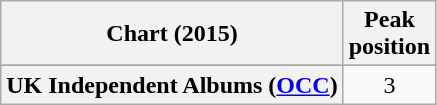<table class="wikitable sortable plainrowheaders" style="text-align:center">
<tr>
<th scope="col">Chart (2015)</th>
<th scope="col">Peak<br>position</th>
</tr>
<tr>
</tr>
<tr>
</tr>
<tr>
</tr>
<tr>
<th scope="row">UK Independent Albums (<a href='#'>OCC</a>)</th>
<td>3</td>
</tr>
</table>
